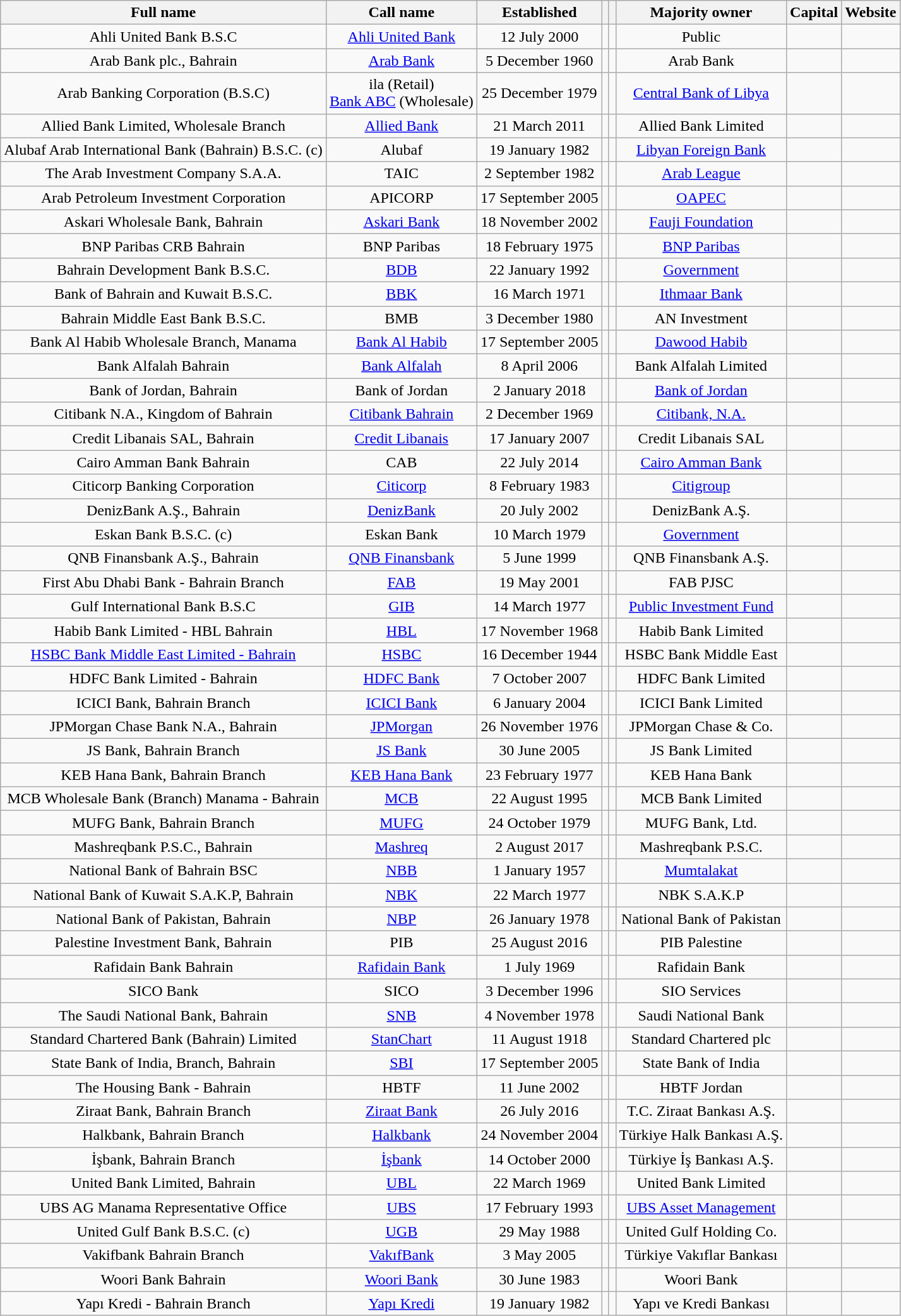<table class="wikitable sortable" style="text-align:center">
<tr>
<th>Full name</th>
<th>Call name</th>
<th>Established</th>
<th></th>
<th></th>
<th>Majority owner</th>
<th>Capital</th>
<th>Website</th>
</tr>
<tr>
<td>Ahli United Bank B.S.C</td>
<td><a href='#'>Ahli United Bank</a></td>
<td>12 July 2000</td>
<td></td>
<td></td>
<td>Public</td>
<td></td>
<td></td>
</tr>
<tr>
<td>Arab Bank plc., Bahrain</td>
<td><a href='#'>Arab Bank</a></td>
<td>5 December 1960</td>
<td></td>
<td></td>
<td>Arab Bank</td>
<td></td>
<td></td>
</tr>
<tr>
<td>Arab Banking Corporation (B.S.C)</td>
<td>ila (Retail)<br><a href='#'>Bank ABC</a> (Wholesale)</td>
<td>25 December 1979</td>
<td></td>
<td></td>
<td><a href='#'>Central Bank of Libya</a></td>
<td></td>
<td><br></td>
</tr>
<tr>
<td>Allied Bank Limited, Wholesale Branch</td>
<td><a href='#'>Allied Bank</a></td>
<td>21 March 2011</td>
<td></td>
<td></td>
<td>Allied Bank Limited</td>
<td></td>
<td></td>
</tr>
<tr>
<td>Alubaf Arab International Bank (Bahrain) B.S.C. (c)</td>
<td>Alubaf</td>
<td>19 January 1982</td>
<td></td>
<td></td>
<td><a href='#'>Libyan Foreign Bank</a></td>
<td></td>
<td></td>
</tr>
<tr>
<td>The Arab Investment Company S.A.A.</td>
<td>TAIC</td>
<td>2 September 1982</td>
<td></td>
<td></td>
<td><a href='#'>Arab League</a></td>
<td></td>
<td></td>
</tr>
<tr>
<td>Arab Petroleum Investment Corporation</td>
<td>APICORP</td>
<td>17 September 2005</td>
<td></td>
<td></td>
<td><a href='#'>OAPEC</a></td>
<td></td>
<td></td>
</tr>
<tr>
<td>Askari Wholesale Bank, Bahrain</td>
<td><a href='#'>Askari Bank</a></td>
<td>18 November 2002</td>
<td></td>
<td></td>
<td><a href='#'>Fauji Foundation</a></td>
<td></td>
<td></td>
</tr>
<tr>
<td>BNP Paribas CRB Bahrain</td>
<td>BNP Paribas</td>
<td>18 February 1975</td>
<td></td>
<td></td>
<td><a href='#'>BNP Paribas</a></td>
<td></td>
<td></td>
</tr>
<tr>
<td>Bahrain Development Bank B.S.C.</td>
<td><a href='#'>BDB</a></td>
<td>22 January 1992</td>
<td></td>
<td></td>
<td><a href='#'>Government</a></td>
<td></td>
<td></td>
</tr>
<tr>
<td>Bank of Bahrain and Kuwait B.S.C.</td>
<td><a href='#'>BBK</a></td>
<td>16 March 1971</td>
<td></td>
<td></td>
<td><a href='#'>Ithmaar Bank</a></td>
<td></td>
<td></td>
</tr>
<tr>
<td>Bahrain Middle East Bank B.S.C.</td>
<td>BMB</td>
<td>3 December 1980</td>
<td></td>
<td></td>
<td>AN Investment</td>
<td></td>
<td></td>
</tr>
<tr>
<td>Bank Al Habib Wholesale Branch, Manama</td>
<td><a href='#'>Bank Al Habib</a></td>
<td>17 September 2005</td>
<td></td>
<td></td>
<td><a href='#'>Dawood Habib</a></td>
<td></td>
<td></td>
</tr>
<tr>
<td>Bank Alfalah Bahrain</td>
<td><a href='#'>Bank Alfalah</a></td>
<td>8 April 2006</td>
<td></td>
<td></td>
<td>Bank Alfalah Limited</td>
<td></td>
<td></td>
</tr>
<tr>
<td>Bank of Jordan, Bahrain</td>
<td>Bank of Jordan</td>
<td>2 January 2018</td>
<td></td>
<td></td>
<td><a href='#'>Bank of Jordan</a></td>
<td></td>
<td></td>
</tr>
<tr>
<td>Citibank N.A., Kingdom of Bahrain</td>
<td><a href='#'>Citibank Bahrain</a></td>
<td>2 December 1969</td>
<td></td>
<td></td>
<td><a href='#'>Citibank, N.A.</a></td>
<td></td>
<td></td>
</tr>
<tr>
<td>Credit Libanais SAL, Bahrain</td>
<td><a href='#'>Credit Libanais</a></td>
<td>17 January 2007</td>
<td></td>
<td></td>
<td>Credit Libanais SAL</td>
<td></td>
<td></td>
</tr>
<tr>
<td>Cairo Amman Bank Bahrain</td>
<td>CAB</td>
<td>22 July 2014</td>
<td></td>
<td></td>
<td><a href='#'>Cairo Amman Bank</a></td>
<td></td>
<td></td>
</tr>
<tr>
<td>Citicorp Banking Corporation</td>
<td><a href='#'>Citicorp</a></td>
<td>8 February 1983</td>
<td></td>
<td></td>
<td><a href='#'>Citigroup</a></td>
<td></td>
<td></td>
</tr>
<tr>
<td>DenizBank A.Ş., Bahrain</td>
<td><a href='#'>DenizBank</a></td>
<td>20 July 2002</td>
<td></td>
<td></td>
<td>DenizBank A.Ş.</td>
<td></td>
<td></td>
</tr>
<tr>
<td>Eskan Bank  B.S.C. (c)</td>
<td>Eskan Bank</td>
<td>10 March 1979</td>
<td></td>
<td></td>
<td><a href='#'>Government</a></td>
<td></td>
<td></td>
</tr>
<tr>
<td>QNB Finansbank A.Ş., Bahrain</td>
<td><a href='#'>QNB Finansbank</a></td>
<td>5 June 1999</td>
<td></td>
<td></td>
<td>QNB Finansbank A.Ş.</td>
<td></td>
<td></td>
</tr>
<tr>
<td>First Abu Dhabi Bank - Bahrain Branch</td>
<td><a href='#'>FAB</a></td>
<td>19 May 2001</td>
<td></td>
<td></td>
<td>FAB PJSC</td>
<td></td>
<td></td>
</tr>
<tr>
<td>Gulf International Bank B.S.C</td>
<td><a href='#'>GIB</a></td>
<td>14 March 1977</td>
<td></td>
<td></td>
<td><a href='#'>Public Investment Fund</a></td>
<td></td>
<td></td>
</tr>
<tr>
<td>Habib Bank Limited - HBL Bahrain</td>
<td><a href='#'>HBL</a></td>
<td>17 November 1968</td>
<td></td>
<td></td>
<td>Habib Bank Limited</td>
<td></td>
<td></td>
</tr>
<tr>
<td><a href='#'>HSBC Bank Middle East Limited - Bahrain</a></td>
<td><a href='#'>HSBC</a></td>
<td>16 December 1944</td>
<td></td>
<td></td>
<td>HSBC Bank Middle East</td>
<td></td>
<td></td>
</tr>
<tr>
<td>HDFC Bank Limited - Bahrain</td>
<td><a href='#'>HDFC Bank</a></td>
<td>7 October 2007</td>
<td></td>
<td></td>
<td>HDFC Bank Limited</td>
<td></td>
<td></td>
</tr>
<tr>
<td>ICICI Bank, Bahrain Branch</td>
<td><a href='#'>ICICI Bank</a></td>
<td>6 January 2004</td>
<td></td>
<td></td>
<td>ICICI Bank Limited</td>
<td></td>
<td></td>
</tr>
<tr>
<td>JPMorgan Chase Bank N.A., Bahrain</td>
<td><a href='#'>JPMorgan</a></td>
<td>26 November 1976</td>
<td></td>
<td></td>
<td>JPMorgan Chase & Co.</td>
<td></td>
<td></td>
</tr>
<tr>
<td>JS Bank, Bahrain Branch</td>
<td><a href='#'>JS Bank</a></td>
<td>30 June 2005</td>
<td></td>
<td></td>
<td>JS Bank Limited</td>
<td></td>
<td></td>
</tr>
<tr>
<td>KEB Hana Bank, Bahrain Branch</td>
<td><a href='#'>KEB Hana Bank</a></td>
<td>23 February 1977</td>
<td></td>
<td></td>
<td>KEB Hana Bank</td>
<td></td>
<td></td>
</tr>
<tr>
<td>MCB Wholesale Bank (Branch) Manama - Bahrain</td>
<td><a href='#'>MCB</a></td>
<td>22 August 1995</td>
<td></td>
<td></td>
<td>MCB Bank Limited</td>
<td></td>
<td></td>
</tr>
<tr>
<td>MUFG Bank, Bahrain Branch</td>
<td><a href='#'>MUFG</a></td>
<td>24 October 1979</td>
<td></td>
<td></td>
<td>MUFG Bank, Ltd.</td>
<td></td>
<td></td>
</tr>
<tr>
<td>Mashreqbank P.S.C., Bahrain</td>
<td><a href='#'>Mashreq</a></td>
<td>2 August 2017</td>
<td></td>
<td></td>
<td>Mashreqbank P.S.C.</td>
<td></td>
<td></td>
</tr>
<tr>
<td>National Bank of Bahrain BSC</td>
<td><a href='#'>NBB</a></td>
<td>1 January 1957</td>
<td></td>
<td></td>
<td><a href='#'>Mumtalakat</a></td>
<td></td>
<td></td>
</tr>
<tr>
<td>National Bank of Kuwait S.A.K.P, Bahrain</td>
<td><a href='#'>NBK</a></td>
<td>22 March 1977</td>
<td></td>
<td></td>
<td>NBK S.A.K.P</td>
<td></td>
<td></td>
</tr>
<tr>
<td>National Bank of Pakistan, Bahrain</td>
<td><a href='#'>NBP</a></td>
<td>26 January 1978</td>
<td></td>
<td></td>
<td>National Bank of Pakistan</td>
<td></td>
<td></td>
</tr>
<tr>
<td>Palestine Investment Bank, Bahrain</td>
<td>PIB</td>
<td>25 August 2016</td>
<td></td>
<td></td>
<td>PIB Palestine</td>
<td></td>
<td></td>
</tr>
<tr>
<td>Rafidain Bank Bahrain</td>
<td><a href='#'>Rafidain Bank</a></td>
<td>1 July 1969</td>
<td></td>
<td></td>
<td>Rafidain Bank</td>
<td></td>
<td></td>
</tr>
<tr>
<td>SICO Bank</td>
<td>SICO</td>
<td>3 December 1996</td>
<td></td>
<td></td>
<td>SIO Services</td>
<td></td>
<td></td>
</tr>
<tr>
<td>The Saudi National Bank, Bahrain</td>
<td><a href='#'>SNB</a></td>
<td>4 November 1978</td>
<td></td>
<td></td>
<td>Saudi National Bank</td>
<td></td>
<td></td>
</tr>
<tr>
<td>Standard Chartered Bank (Bahrain) Limited</td>
<td><a href='#'>StanChart</a></td>
<td>11 August 1918</td>
<td></td>
<td></td>
<td>Standard Chartered plc</td>
<td></td>
<td></td>
</tr>
<tr>
<td>State Bank of India, Branch, Bahrain</td>
<td><a href='#'>SBI</a></td>
<td>17 September 2005</td>
<td></td>
<td></td>
<td>State Bank of India</td>
<td></td>
<td></td>
</tr>
<tr>
<td>The Housing Bank - Bahrain</td>
<td>HBTF</td>
<td>11 June 2002</td>
<td></td>
<td></td>
<td>HBTF Jordan</td>
<td></td>
<td></td>
</tr>
<tr>
<td>Ziraat Bank, Bahrain Branch</td>
<td><a href='#'>Ziraat Bank</a></td>
<td>26 July 2016</td>
<td></td>
<td></td>
<td>T.C. Ziraat Bankası A.Ş.</td>
<td></td>
<td></td>
</tr>
<tr>
<td>Halkbank, Bahrain Branch</td>
<td><a href='#'>Halkbank</a></td>
<td>24 November 2004</td>
<td></td>
<td></td>
<td>Türkiye Halk Bankası A.Ş.</td>
<td></td>
<td></td>
</tr>
<tr>
<td>İşbank, Bahrain Branch</td>
<td><a href='#'>İşbank</a></td>
<td>14 October 2000</td>
<td></td>
<td></td>
<td>Türkiye İş Bankası A.Ş.</td>
<td></td>
<td></td>
</tr>
<tr>
<td>United Bank Limited, Bahrain</td>
<td><a href='#'>UBL</a></td>
<td>22 March 1969</td>
<td></td>
<td></td>
<td>United Bank Limited</td>
<td></td>
<td></td>
</tr>
<tr>
<td>UBS AG Manama Representative Office</td>
<td><a href='#'>UBS</a></td>
<td>17 February 1993</td>
<td></td>
<td></td>
<td><a href='#'>UBS Asset Management</a></td>
<td></td>
<td></td>
</tr>
<tr>
<td>United Gulf Bank B.S.C. (c)</td>
<td><a href='#'>UGB</a></td>
<td>29 May 1988</td>
<td></td>
<td></td>
<td>United Gulf Holding Co.</td>
<td></td>
<td></td>
</tr>
<tr>
<td>Vakifbank Bahrain Branch</td>
<td><a href='#'>VakıfBank</a></td>
<td>3 May 2005</td>
<td></td>
<td></td>
<td>Türkiye Vakıflar Bankası</td>
<td></td>
<td></td>
</tr>
<tr>
<td>Woori Bank Bahrain</td>
<td><a href='#'>Woori Bank</a></td>
<td>30 June 1983</td>
<td></td>
<td></td>
<td>Woori Bank</td>
<td></td>
<td></td>
</tr>
<tr>
<td>Yapı Kredi - Bahrain Branch</td>
<td><a href='#'>Yapı Kredi</a></td>
<td>19 January 1982</td>
<td></td>
<td></td>
<td>Yapı ve Kredi Bankası</td>
<td></td>
<td></td>
</tr>
</table>
